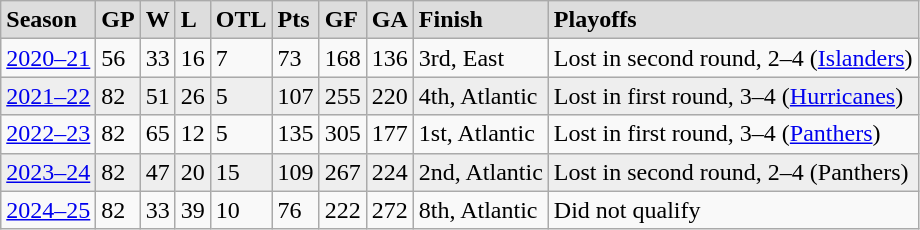<table class="wikitable">
<tr style="font-weight:bold; background:#ddd;">
<td>Season</td>
<td>GP</td>
<td>W</td>
<td>L</td>
<td>OTL</td>
<td>Pts</td>
<td>GF</td>
<td>GA</td>
<td>Finish</td>
<td>Playoffs</td>
</tr>
<tr>
<td><a href='#'>2020–21</a></td>
<td>56</td>
<td>33</td>
<td>16</td>
<td>7</td>
<td>73</td>
<td>168</td>
<td>136</td>
<td>3rd, East</td>
<td>Lost in second round, 2–4 (<a href='#'>Islanders</a>)</td>
</tr>
<tr style="background:#eee;">
<td><a href='#'>2021–22</a></td>
<td>82</td>
<td>51</td>
<td>26</td>
<td>5</td>
<td>107</td>
<td>255</td>
<td>220</td>
<td>4th, Atlantic</td>
<td>Lost in first round, 3–4 (<a href='#'>Hurricanes</a>)</td>
</tr>
<tr>
<td><a href='#'>2022–23</a></td>
<td>82</td>
<td>65</td>
<td>12</td>
<td>5</td>
<td>135</td>
<td>305</td>
<td>177</td>
<td>1st, Atlantic</td>
<td>Lost in first round, 3–4 (<a href='#'>Panthers</a>)</td>
</tr>
<tr style="background:#eee;">
<td><a href='#'>2023–24</a></td>
<td>82</td>
<td>47</td>
<td>20</td>
<td>15</td>
<td>109</td>
<td>267</td>
<td>224</td>
<td>2nd, Atlantic</td>
<td>Lost in second round, 2–4 (Panthers)</td>
</tr>
<tr>
<td><a href='#'>2024–25</a></td>
<td>82</td>
<td>33</td>
<td>39</td>
<td>10</td>
<td>76</td>
<td>222</td>
<td>272</td>
<td>8th, Atlantic</td>
<td>Did not qualify</td>
</tr>
</table>
